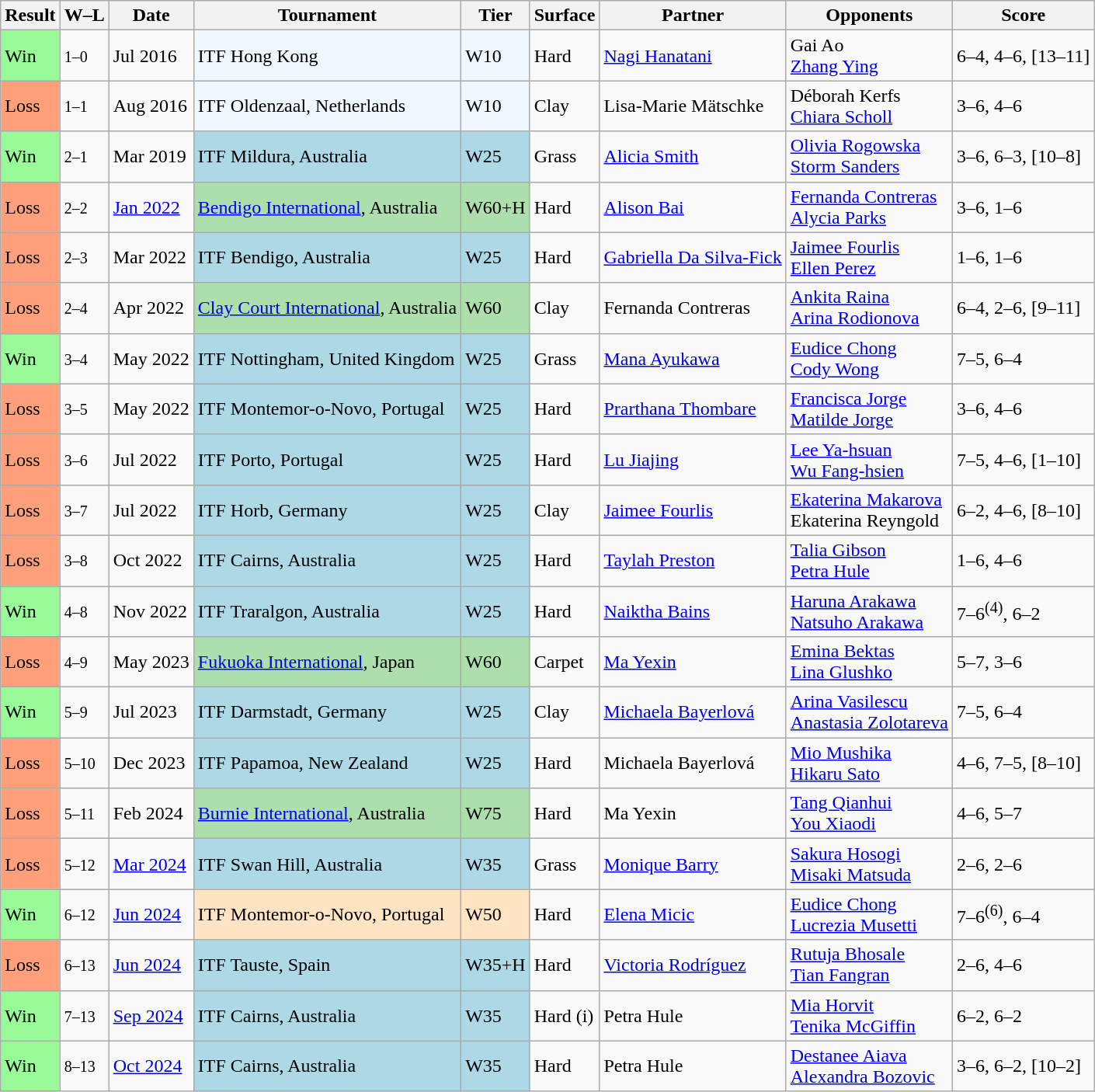<table class="sortable wikitable">
<tr>
<th>Result</th>
<th class="unsortable">W–L</th>
<th>Date</th>
<th>Tournament</th>
<th>Tier</th>
<th>Surface</th>
<th>Partner</th>
<th>Opponents</th>
<th class="unsortable">Score</th>
</tr>
<tr>
<td style="background:#98fb98;">Win</td>
<td><small>1–0</small></td>
<td>Jul 2016</td>
<td style="background:#f0f8ff;">ITF Hong Kong</td>
<td style="background:#f0f8ff;">W10</td>
<td>Hard</td>
<td> <a href='#'>Nagi Hanatani</a></td>
<td> Gai Ao <br> <a href='#'>Zhang Ying</a></td>
<td>6–4, 4–6, [13–11]</td>
</tr>
<tr>
<td style="background:#ffa07a;">Loss</td>
<td><small>1–1</small></td>
<td>Aug 2016</td>
<td style="background:#f0f8ff;">ITF Oldenzaal, Netherlands</td>
<td style="background:#f0f8ff;">W10</td>
<td>Clay</td>
<td> Lisa-Marie Mätschke</td>
<td> Déborah Kerfs <br> <a href='#'>Chiara Scholl</a></td>
<td>3–6, 4–6</td>
</tr>
<tr>
<td style="background:#98fb98;">Win</td>
<td><small>2–1</small></td>
<td>Mar 2019</td>
<td style="background:lightblue;">ITF Mildura, Australia</td>
<td style="background:lightblue;">W25</td>
<td>Grass</td>
<td> <a href='#'>Alicia Smith</a></td>
<td> <a href='#'>Olivia Rogowska</a> <br> <a href='#'>Storm Sanders</a></td>
<td>3–6, 6–3, [10–8]</td>
</tr>
<tr>
<td style="background:#ffa07a;">Loss</td>
<td><small>2–2</small></td>
<td><a href='#'>Jan 2022</a></td>
<td style="background:#addfad;"><a href='#'>Bendigo International</a>, Australia</td>
<td style="background:#addfad;">W60+H</td>
<td>Hard</td>
<td> <a href='#'>Alison Bai</a></td>
<td> <a href='#'>Fernanda Contreras</a> <br> <a href='#'>Alycia Parks</a></td>
<td>3–6, 1–6</td>
</tr>
<tr>
<td style="background:#ffa07a;">Loss</td>
<td><small>2–3</small></td>
<td>Mar 2022</td>
<td style="background:lightblue;">ITF Bendigo, Australia</td>
<td style="background:lightblue;">W25</td>
<td>Hard</td>
<td> <a href='#'>Gabriella Da Silva-Fick</a></td>
<td> <a href='#'>Jaimee Fourlis</a> <br>  <a href='#'>Ellen Perez</a></td>
<td>1–6, 1–6</td>
</tr>
<tr>
<td style="background:#ffa07a;">Loss</td>
<td><small>2–4</small></td>
<td>Apr 2022</td>
<td style="background:#addfad"><a href='#'>Clay Court International</a>, Australia</td>
<td style="background:#addfad;">W60</td>
<td>Clay</td>
<td> Fernanda Contreras</td>
<td> <a href='#'>Ankita Raina</a> <br> <a href='#'>Arina Rodionova</a></td>
<td>6–4, 2–6, [9–11]</td>
</tr>
<tr>
<td style="background:#98fb98;">Win</td>
<td><small>3–4</small></td>
<td>May 2022</td>
<td style="background:lightblue;">ITF Nottingham, United Kingdom</td>
<td style="background:lightblue;">W25</td>
<td>Grass</td>
<td> <a href='#'>Mana Ayukawa</a></td>
<td> <a href='#'>Eudice Chong</a> <br> <a href='#'>Cody Wong</a></td>
<td>7–5, 6–4</td>
</tr>
<tr>
<td style="background:#ffa07a;">Loss</td>
<td><small>3–5</small></td>
<td>May 2022</td>
<td style="background:lightblue;">ITF Montemor-o-Novo, Portugal</td>
<td style="background:lightblue;">W25</td>
<td>Hard</td>
<td> <a href='#'>Prarthana Thombare</a></td>
<td> <a href='#'>Francisca Jorge</a> <br> <a href='#'>Matilde Jorge</a></td>
<td>3–6, 4–6</td>
</tr>
<tr>
<td style="background:#ffa07a;">Loss</td>
<td><small>3–6</small></td>
<td>Jul 2022</td>
<td style="background:lightblue;">ITF Porto, Portugal</td>
<td style="background:lightblue;">W25</td>
<td>Hard</td>
<td> <a href='#'>Lu Jiajing</a></td>
<td> <a href='#'>Lee Ya-hsuan</a> <br> <a href='#'>Wu Fang-hsien</a></td>
<td>7–5, 4–6, [1–10]</td>
</tr>
<tr>
<td style="background:#ffa07a;">Loss</td>
<td><small>3–7</small></td>
<td>Jul 2022</td>
<td style="background:lightblue;">ITF Horb, Germany</td>
<td style="background:lightblue;">W25</td>
<td>Clay</td>
<td> <a href='#'>Jaimee Fourlis</a></td>
<td> <a href='#'>Ekaterina Makarova</a> <br> Ekaterina Reyngold</td>
<td>6–2, 4–6, [8–10]</td>
</tr>
<tr>
<td style="background:#ffa07a;">Loss</td>
<td><small>3–8</small></td>
<td>Oct 2022</td>
<td style="background:lightblue;">ITF Cairns, Australia</td>
<td style="background:lightblue;">W25</td>
<td>Hard</td>
<td> <a href='#'>Taylah Preston</a></td>
<td> <a href='#'>Talia Gibson</a> <br> <a href='#'>Petra Hule</a></td>
<td>1–6, 4–6</td>
</tr>
<tr>
<td bgcolor=98FB98>Win</td>
<td><small>4–8</small></td>
<td>Nov 2022</td>
<td style="background:lightblue;">ITF Traralgon, Australia</td>
<td style="background:lightblue;">W25</td>
<td>Hard</td>
<td> <a href='#'>Naiktha Bains</a></td>
<td> <a href='#'>Haruna Arakawa</a> <br> <a href='#'>Natsuho Arakawa</a></td>
<td>7–6<sup>(4)</sup>, 6–2</td>
</tr>
<tr>
<td style="background:#ffa07a;">Loss</td>
<td><small>4–9</small></td>
<td>May 2023</td>
<td style="background:#addfad;"><a href='#'>Fukuoka International</a>, Japan</td>
<td style="background:#addfad;">W60</td>
<td>Carpet</td>
<td> <a href='#'>Ma Yexin</a></td>
<td> <a href='#'>Emina Bektas</a> <br> <a href='#'>Lina Glushko</a></td>
<td>5–7, 3–6</td>
</tr>
<tr>
<td style="background:#98fb98;">Win</td>
<td><small>5–9</small></td>
<td>Jul 2023</td>
<td style="background:lightblue;">ITF Darmstadt, Germany</td>
<td style="background:lightblue;">W25</td>
<td>Clay</td>
<td> <a href='#'>Michaela Bayerlová</a></td>
<td> <a href='#'>Arina Vasilescu</a> <br>  <a href='#'>Anastasia Zolotareva</a></td>
<td>7–5, 6–4</td>
</tr>
<tr>
<td style="background:#ffa07a;">Loss</td>
<td><small>5–10</small></td>
<td>Dec 2023</td>
<td style="background:lightblue;">ITF Papamoa, New Zealand</td>
<td style="background:lightblue;">W25</td>
<td>Hard</td>
<td> Michaela Bayerlová</td>
<td> <a href='#'>Mio Mushika</a> <br> <a href='#'>Hikaru Sato</a></td>
<td>4–6, 7–5, [8–10]</td>
</tr>
<tr>
<td style="background:#ffa07a;">Loss</td>
<td><small>5–11</small></td>
<td>Feb 2024</td>
<td style="background:#addfad;"><a href='#'>Burnie International</a>, Australia</td>
<td style="background:#addfad;">W75</td>
<td>Hard</td>
<td> Ma Yexin</td>
<td> <a href='#'>Tang Qianhui</a> <br> <a href='#'>You Xiaodi</a></td>
<td>4–6, 5–7</td>
</tr>
<tr>
<td style="background:#ffa07a;">Loss</td>
<td><small>5–12</small></td>
<td><a href='#'>Mar 2024</a></td>
<td style="background:lightblue;">ITF Swan Hill, Australia</td>
<td style="background:lightblue;">W35</td>
<td>Grass</td>
<td> <a href='#'>Monique Barry</a></td>
<td> <a href='#'>Sakura Hosogi</a> <br> <a href='#'>Misaki Matsuda</a></td>
<td>2–6, 2–6</td>
</tr>
<tr>
<td style="background:#98fb98;">Win</td>
<td><small>6–12</small></td>
<td><a href='#'>Jun 2024</a></td>
<td style="background:#ffe4c4;">ITF Montemor-o-Novo, Portugal</td>
<td style="background:#ffe4c4;">W50</td>
<td>Hard</td>
<td> <a href='#'>Elena Micic</a></td>
<td> <a href='#'>Eudice Chong</a> <br> <a href='#'>Lucrezia Musetti</a></td>
<td>7–6<sup>(6)</sup>, 6–4</td>
</tr>
<tr>
<td style="background:#ffa07a;">Loss</td>
<td><small>6–13</small></td>
<td><a href='#'>Jun 2024</a></td>
<td style="background:lightblue;">ITF Tauste, Spain</td>
<td style="background:lightblue;">W35+H</td>
<td>Hard</td>
<td> <a href='#'>Victoria Rodríguez</a></td>
<td> <a href='#'>Rutuja Bhosale</a> <br> <a href='#'>Tian Fangran</a></td>
<td>2–6, 4–6</td>
</tr>
<tr>
<td bgcolor=98FB98>Win</td>
<td><small>7–13</small></td>
<td><a href='#'>Sep 2024</a></td>
<td style="background:lightblue">ITF Cairns, Australia</td>
<td style="background:lightblue">W35</td>
<td>Hard (i)</td>
<td> Petra Hule</td>
<td> <a href='#'>Mia Horvit</a> <br>  <a href='#'>Tenika McGiffin</a></td>
<td>6–2, 6–2</td>
</tr>
<tr>
<td bgcolor=98FB98>Win</td>
<td><small>8–13</small></td>
<td><a href='#'>Oct 2024</a></td>
<td style="background:lightblue">ITF Cairns, Australia</td>
<td style="background:lightblue">W35</td>
<td>Hard</td>
<td> Petra Hule</td>
<td> <a href='#'>Destanee Aiava</a> <br>  <a href='#'>Alexandra Bozovic</a></td>
<td>3–6, 6–2, [10–2]</td>
</tr>
</table>
